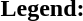<table class="toccolours" style="font-size:100%; white-space:nowrap;">
<tr>
<td><strong>Legend:</strong></td>
</tr>
<tr>
<td></td>
</tr>
<tr>
<td></td>
</tr>
</table>
